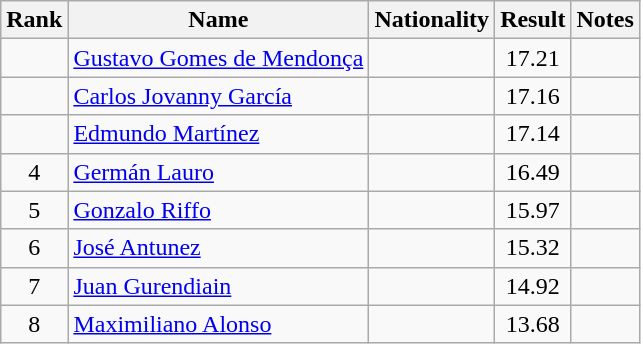<table class="wikitable sortable" style="text-align:center">
<tr>
<th>Rank</th>
<th>Name</th>
<th>Nationality</th>
<th>Result</th>
<th>Notes</th>
</tr>
<tr>
<td align=center></td>
<td align=left><a href='#'>Gustavo Gomes de Mendonça</a></td>
<td align=left></td>
<td>17.21</td>
<td></td>
</tr>
<tr>
<td align=center></td>
<td align=left><a href='#'>Carlos Jovanny García</a></td>
<td align=left></td>
<td>17.16</td>
<td></td>
</tr>
<tr>
<td align=center></td>
<td align=left><a href='#'>Edmundo Martínez</a></td>
<td align=left></td>
<td>17.14</td>
<td></td>
</tr>
<tr>
<td align=center>4</td>
<td align=left><a href='#'>Germán Lauro</a></td>
<td align=left></td>
<td>16.49</td>
<td></td>
</tr>
<tr>
<td align=center>5</td>
<td align=left><a href='#'>Gonzalo Riffo</a></td>
<td align=left></td>
<td>15.97</td>
<td></td>
</tr>
<tr>
<td align=center>6</td>
<td align=left><a href='#'>José Antunez</a></td>
<td align=left></td>
<td>15.32</td>
<td></td>
</tr>
<tr>
<td align=center>7</td>
<td align=left><a href='#'>Juan Gurendiain</a></td>
<td align=left></td>
<td>14.92</td>
<td></td>
</tr>
<tr>
<td align=center>8</td>
<td align=left><a href='#'>Maximiliano Alonso</a></td>
<td align=left></td>
<td>13.68</td>
<td></td>
</tr>
</table>
